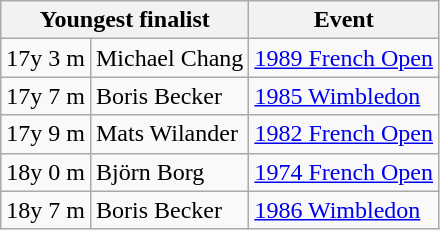<table class="wikitable" style="display:inline-table;">
<tr>
<th colspan=2>Youngest finalist</th>
<th>Event</th>
</tr>
<tr>
<td>17y 3 m</td>
<td> Michael Chang</td>
<td><a href='#'>1989 French Open</a></td>
</tr>
<tr>
<td>17y 7 m</td>
<td> Boris Becker</td>
<td><a href='#'>1985 Wimbledon</a></td>
</tr>
<tr>
<td>17y 9 m</td>
<td> Mats Wilander</td>
<td><a href='#'>1982 French Open</a></td>
</tr>
<tr>
<td>18y 0 m</td>
<td> Björn Borg</td>
<td><a href='#'>1974 French Open</a></td>
</tr>
<tr>
<td>18y 7 m</td>
<td> Boris Becker</td>
<td><a href='#'>1986 Wimbledon</a></td>
</tr>
</table>
